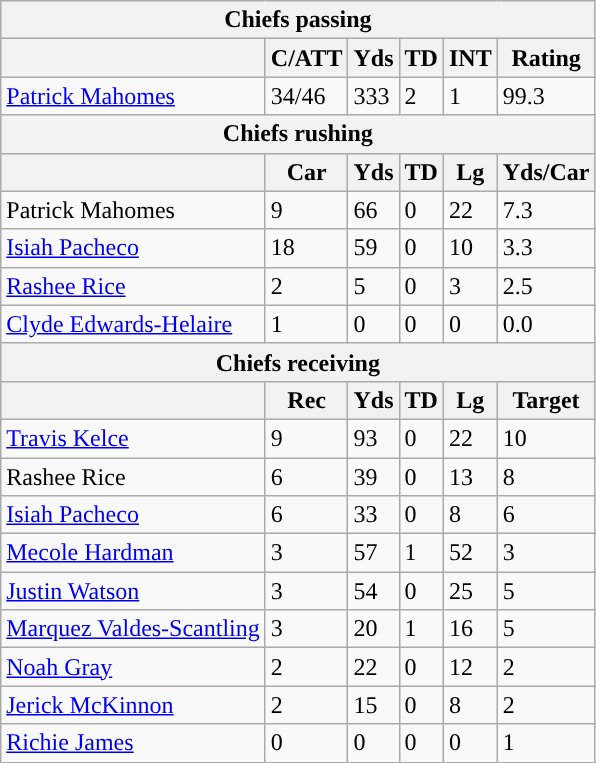<table class="wikitable plainrowheaders">
<tr>
<th colspan="6">Chiefs passing</th>
</tr>
<tr>
<th scope="col"></th>
<th scope="col">C/ATT</th>
<th scope="col">Yds</th>
<th scope="col">TD</th>
<th scope="col">INT</th>
<th scope="col">Rating</th>
</tr>
<tr>
<td><a href='#'>Patrick Mahomes</a></td>
<td>34/46</td>
<td>333</td>
<td>2</td>
<td>1</td>
<td>99.3</td>
</tr>
<tr>
<th colspan="6">Chiefs rushing</th>
</tr>
<tr>
<th scope="col"></th>
<th scope="col">Car</th>
<th scope="col">Yds</th>
<th scope="col">TD</th>
<th scope="col">Lg</th>
<th scope="col">Yds/Car</th>
</tr>
<tr>
<td>Patrick Mahomes</td>
<td>9</td>
<td>66</td>
<td>0</td>
<td>22</td>
<td>7.3</td>
</tr>
<tr>
<td><a href='#'>Isiah Pacheco</a></td>
<td>18</td>
<td>59</td>
<td>0</td>
<td>10</td>
<td>3.3</td>
</tr>
<tr>
<td><a href='#'>Rashee Rice</a></td>
<td>2</td>
<td>5</td>
<td>0</td>
<td>3</td>
<td>2.5</td>
</tr>
<tr>
<td><a href='#'>Clyde Edwards-Helaire</a></td>
<td>1</td>
<td>0</td>
<td>0</td>
<td>0</td>
<td>0.0</td>
</tr>
<tr>
<th colspan="6">Chiefs receiving</th>
</tr>
<tr>
<th scope="col"></th>
<th scope="col">Rec</th>
<th scope="col">Yds</th>
<th scope="col">TD</th>
<th scope="col">Lg</th>
<th scope="col">Target</th>
</tr>
<tr>
<td><a href='#'>Travis Kelce</a></td>
<td>9</td>
<td>93</td>
<td>0</td>
<td>22</td>
<td>10</td>
</tr>
<tr>
<td>Rashee Rice</td>
<td>6</td>
<td>39</td>
<td>0</td>
<td>13</td>
<td>8</td>
</tr>
<tr>
<td><a href='#'>Isiah Pacheco</a></td>
<td>6</td>
<td>33</td>
<td>0</td>
<td>8</td>
<td>6</td>
</tr>
<tr>
<td><a href='#'>Mecole Hardman</a></td>
<td>3</td>
<td>57</td>
<td>1</td>
<td>52</td>
<td>3</td>
</tr>
<tr>
<td><a href='#'>Justin Watson</a></td>
<td>3</td>
<td>54</td>
<td>0</td>
<td>25</td>
<td>5</td>
</tr>
<tr>
<td><a href='#'>Marquez Valdes-Scantling</a></td>
<td>3</td>
<td>20</td>
<td>1</td>
<td>16</td>
<td>5</td>
</tr>
<tr>
<td><a href='#'>Noah Gray</a></td>
<td>2</td>
<td>22</td>
<td>0</td>
<td>12</td>
<td>2</td>
</tr>
<tr>
<td><a href='#'>Jerick McKinnon</a></td>
<td>2</td>
<td>15</td>
<td>0</td>
<td>8</td>
<td>2</td>
</tr>
<tr>
<td><a href='#'>Richie James</a></td>
<td>0</td>
<td>0</td>
<td>0</td>
<td>0</td>
<td>1</td>
</tr>
<tr>
</tr>
</table>
